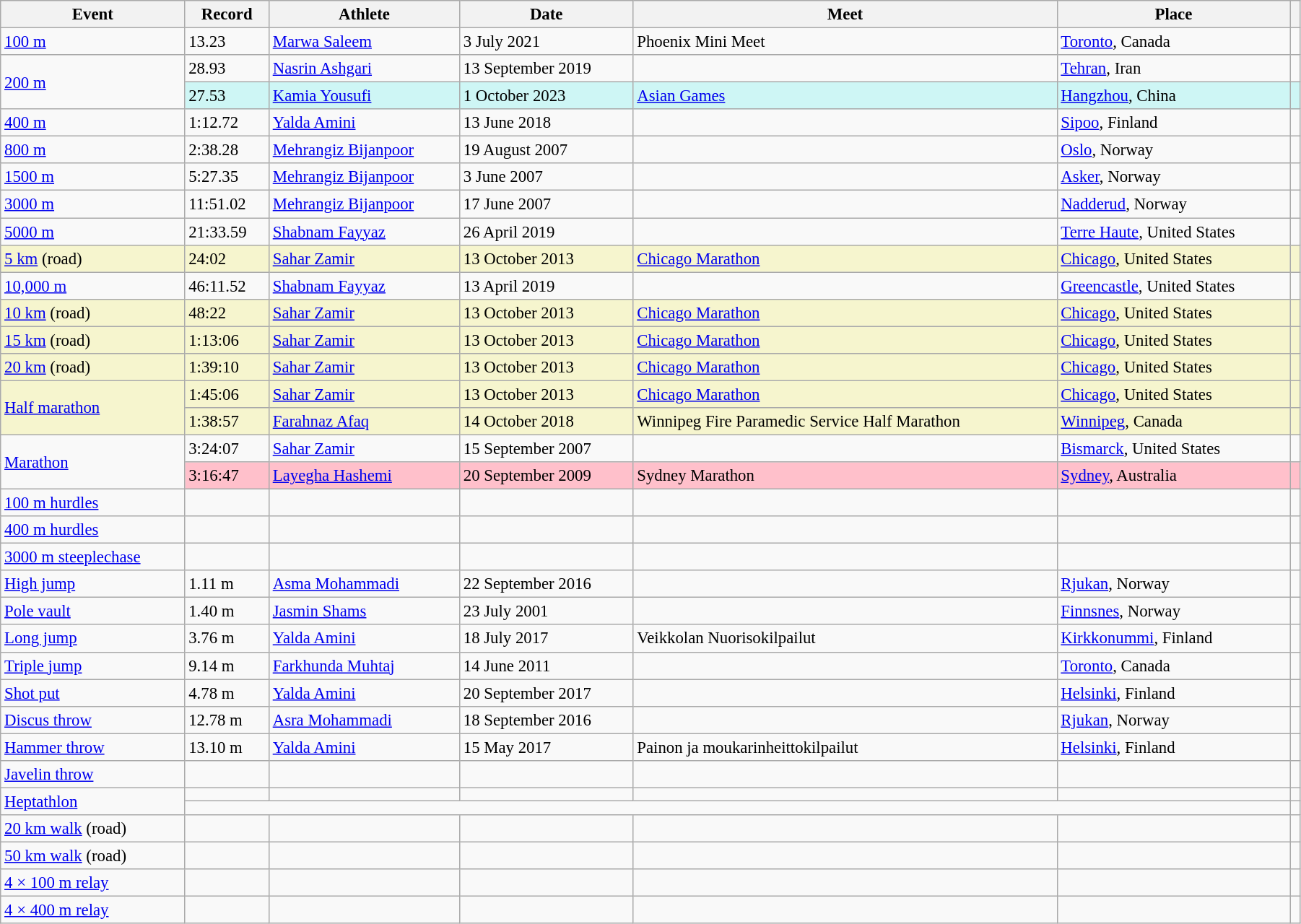<table class="wikitable" style="font-size:95%; width: 95%;">
<tr>
<th>Event</th>
<th>Record</th>
<th>Athlete</th>
<th>Date</th>
<th>Meet</th>
<th>Place</th>
<th></th>
</tr>
<tr>
<td><a href='#'>100 m</a></td>
<td>13.23 </td>
<td><a href='#'>Marwa Saleem</a></td>
<td>3 July 2021</td>
<td>Phoenix Mini Meet</td>
<td><a href='#'>Toronto</a>, Canada</td>
<td></td>
</tr>
<tr>
<td rowspan=2><a href='#'>200 m</a></td>
<td>28.93 </td>
<td><a href='#'>Nasrin Ashgari</a></td>
<td>13 September 2019</td>
<td></td>
<td><a href='#'>Tehran</a>, Iran</td>
<td></td>
</tr>
<tr bgcolor="#CEF6F5">
<td>27.53 </td>
<td><a href='#'>Kamia Yousufi</a></td>
<td>1 October 2023</td>
<td><a href='#'>Asian Games</a></td>
<td><a href='#'>Hangzhou</a>, China</td>
<td></td>
</tr>
<tr>
<td><a href='#'>400 m</a></td>
<td>1:12.72</td>
<td><a href='#'>Yalda Amini</a></td>
<td>13 June 2018</td>
<td></td>
<td><a href='#'>Sipoo</a>, Finland</td>
<td></td>
</tr>
<tr>
<td><a href='#'>800 m</a></td>
<td>2:38.28</td>
<td><a href='#'>Mehrangiz Bijanpoor</a></td>
<td>19 August 2007</td>
<td></td>
<td><a href='#'>Oslo</a>, Norway</td>
<td></td>
</tr>
<tr>
<td><a href='#'>1500 m</a></td>
<td>5:27.35</td>
<td><a href='#'>Mehrangiz Bijanpoor</a></td>
<td>3 June 2007</td>
<td></td>
<td><a href='#'>Asker</a>, Norway</td>
<td></td>
</tr>
<tr>
<td><a href='#'>3000 m</a></td>
<td>11:51.02</td>
<td><a href='#'>Mehrangiz Bijanpoor</a></td>
<td>17 June 2007</td>
<td></td>
<td><a href='#'>Nadderud</a>, Norway</td>
<td></td>
</tr>
<tr>
<td><a href='#'>5000 m</a></td>
<td>21:33.59</td>
<td><a href='#'>Shabnam Fayyaz</a></td>
<td>26 April 2019</td>
<td></td>
<td><a href='#'>Terre Haute</a>, United States</td>
<td></td>
</tr>
<tr style="background:#f6F5CE;">
<td><a href='#'>5 km</a> (road)</td>
<td>24:02</td>
<td><a href='#'>Sahar Zamir</a></td>
<td>13 October 2013</td>
<td><a href='#'>Chicago Marathon</a></td>
<td><a href='#'>Chicago</a>, United States</td>
<td></td>
</tr>
<tr>
<td><a href='#'>10,000 m</a></td>
<td>46:11.52</td>
<td><a href='#'>Shabnam Fayyaz</a></td>
<td>13 April 2019</td>
<td></td>
<td><a href='#'>Greencastle</a>, United States</td>
<td></td>
</tr>
<tr style="background:#f6F5CE;">
<td><a href='#'>10 km</a> (road)</td>
<td>48:22</td>
<td><a href='#'>Sahar Zamir</a></td>
<td>13 October 2013</td>
<td><a href='#'>Chicago Marathon</a></td>
<td><a href='#'>Chicago</a>, United States</td>
<td></td>
</tr>
<tr style="background:#f6F5CE;">
<td><a href='#'>15 km</a> (road)</td>
<td>1:13:06</td>
<td><a href='#'>Sahar Zamir</a></td>
<td>13 October 2013</td>
<td><a href='#'>Chicago Marathon</a></td>
<td><a href='#'>Chicago</a>, United States</td>
<td></td>
</tr>
<tr style="background:#f6F5CE;">
<td><a href='#'>20 km</a> (road)</td>
<td>1:39:10</td>
<td><a href='#'>Sahar Zamir</a></td>
<td>13 October 2013</td>
<td><a href='#'>Chicago Marathon</a></td>
<td><a href='#'>Chicago</a>, United States</td>
<td></td>
</tr>
<tr style="background:#f6F5CE;">
<td rowspan=2><a href='#'>Half marathon</a></td>
<td>1:45:06</td>
<td><a href='#'>Sahar Zamir</a></td>
<td>13 October 2013</td>
<td><a href='#'>Chicago Marathon</a></td>
<td><a href='#'>Chicago</a>, United States</td>
<td></td>
</tr>
<tr style="background:#f6F5CE;">
<td>1:38:57 </td>
<td><a href='#'>Farahnaz Afaq</a></td>
<td>14 October 2018</td>
<td>Winnipeg Fire Paramedic Service Half Marathon</td>
<td><a href='#'>Winnipeg</a>, Canada</td>
<td></td>
</tr>
<tr>
<td rowspan=2><a href='#'>Marathon</a></td>
<td>3:24:07</td>
<td><a href='#'>Sahar Zamir</a></td>
<td>15 September 2007</td>
<td></td>
<td><a href='#'>Bismarck</a>, United States</td>
<td></td>
</tr>
<tr style="background:pink">
<td>3:16:47</td>
<td><a href='#'>Layegha Hashemi</a></td>
<td>20 September 2009</td>
<td>Sydney Marathon</td>
<td><a href='#'>Sydney</a>, Australia</td>
<td></td>
</tr>
<tr>
<td><a href='#'>100 m hurdles</a></td>
<td></td>
<td></td>
<td></td>
<td></td>
<td></td>
<td></td>
</tr>
<tr>
<td><a href='#'>400 m hurdles</a></td>
<td></td>
<td></td>
<td></td>
<td></td>
<td></td>
<td></td>
</tr>
<tr>
<td><a href='#'>3000 m steeplechase</a></td>
<td></td>
<td></td>
<td></td>
<td></td>
<td></td>
<td></td>
</tr>
<tr>
<td><a href='#'>High jump</a></td>
<td>1.11 m</td>
<td><a href='#'>Asma Mohammadi</a></td>
<td>22 September 2016</td>
<td></td>
<td><a href='#'>Rjukan</a>, Norway</td>
<td></td>
</tr>
<tr>
<td><a href='#'>Pole vault</a></td>
<td>1.40 m</td>
<td><a href='#'>Jasmin Shams</a></td>
<td>23 July 2001</td>
<td></td>
<td><a href='#'>Finnsnes</a>, Norway</td>
<td></td>
</tr>
<tr>
<td><a href='#'>Long jump</a></td>
<td>3.76 m </td>
<td><a href='#'>Yalda Amini</a></td>
<td>18 July 2017</td>
<td>Veikkolan Nuorisokilpailut</td>
<td><a href='#'>Kirkkonummi</a>, Finland</td>
<td></td>
</tr>
<tr>
<td><a href='#'>Triple jump</a></td>
<td>9.14 m </td>
<td><a href='#'>Farkhunda Muhtaj</a></td>
<td>14 June 2011</td>
<td></td>
<td><a href='#'>Toronto</a>, Canada</td>
<td></td>
</tr>
<tr>
<td><a href='#'>Shot put</a></td>
<td>4.78 m</td>
<td><a href='#'>Yalda Amini</a></td>
<td>20 September 2017</td>
<td></td>
<td><a href='#'>Helsinki</a>, Finland</td>
<td></td>
</tr>
<tr>
<td><a href='#'>Discus throw</a></td>
<td>12.78 m</td>
<td><a href='#'>Asra Mohammadi</a></td>
<td>18 September 2016</td>
<td></td>
<td><a href='#'>Rjukan</a>, Norway</td>
<td></td>
</tr>
<tr>
<td><a href='#'>Hammer throw</a></td>
<td>13.10 m</td>
<td><a href='#'>Yalda Amini</a></td>
<td>15 May 2017</td>
<td>Painon ja moukarinheittokilpailut</td>
<td><a href='#'>Helsinki</a>, Finland</td>
<td></td>
</tr>
<tr>
<td><a href='#'>Javelin throw</a></td>
<td></td>
<td></td>
<td></td>
<td></td>
<td></td>
<td></td>
</tr>
<tr>
<td rowspan=2><a href='#'>Heptathlon</a></td>
<td></td>
<td></td>
<td></td>
<td></td>
<td></td>
<td></td>
</tr>
<tr>
<td colspan=5></td>
<td></td>
</tr>
<tr>
<td><a href='#'>20 km walk</a> (road)</td>
<td></td>
<td></td>
<td></td>
<td></td>
<td></td>
<td></td>
</tr>
<tr>
<td><a href='#'>50 km walk</a> (road)</td>
<td></td>
<td></td>
<td></td>
<td></td>
<td></td>
<td></td>
</tr>
<tr>
<td><a href='#'>4 × 100 m relay</a></td>
<td></td>
<td></td>
<td></td>
<td></td>
<td></td>
<td></td>
</tr>
<tr>
<td><a href='#'>4 × 400 m relay</a></td>
<td></td>
<td></td>
<td></td>
<td></td>
<td></td>
<td></td>
</tr>
</table>
